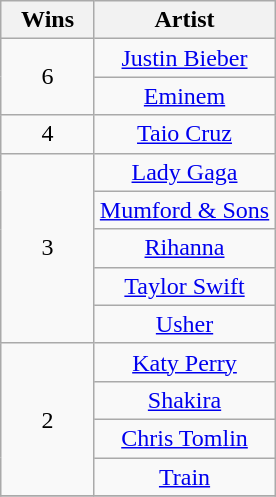<table class="wikitable" rowspan="2" style="text-align:center;">
<tr>
<th scope="col" style="width:55px;">Wins</th>
<th scope="col" style="text-align:center;">Artist</th>
</tr>
<tr>
<td rowspan="2" style="text-align:center">6</td>
<td><a href='#'>Justin Bieber</a></td>
</tr>
<tr>
<td><a href='#'>Eminem</a></td>
</tr>
<tr>
<td style="text-align:center">4</td>
<td><a href='#'>Taio Cruz</a></td>
</tr>
<tr>
<td rowspan="5" style="text-align:center">3</td>
<td><a href='#'>Lady Gaga</a></td>
</tr>
<tr>
<td><a href='#'>Mumford & Sons</a></td>
</tr>
<tr>
<td><a href='#'>Rihanna</a></td>
</tr>
<tr>
<td><a href='#'>Taylor Swift</a></td>
</tr>
<tr>
<td><a href='#'>Usher</a></td>
</tr>
<tr>
<td rowspan="4" style="text-align:center">2</td>
<td><a href='#'>Katy Perry</a></td>
</tr>
<tr>
<td><a href='#'>Shakira</a></td>
</tr>
<tr>
<td><a href='#'>Chris Tomlin</a></td>
</tr>
<tr>
<td><a href='#'>Train</a></td>
</tr>
<tr>
</tr>
</table>
